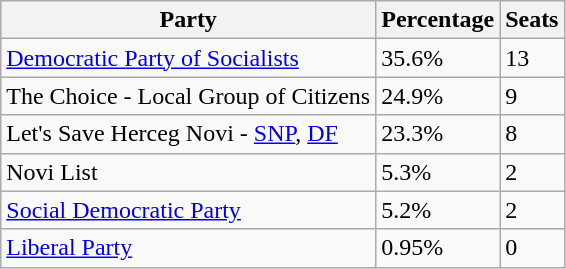<table class="wikitable">
<tr>
<th>Party</th>
<th>Percentage</th>
<th>Seats</th>
</tr>
<tr>
<td><a href='#'>Democratic Party of Socialists</a></td>
<td>35.6%</td>
<td>13</td>
</tr>
<tr>
<td>The Choice - Local Group of Citizens</td>
<td>24.9%</td>
<td>9</td>
</tr>
<tr>
<td>Let's Save Herceg Novi - <a href='#'>SNP</a>, <a href='#'>DF</a></td>
<td>23.3%</td>
<td>8</td>
</tr>
<tr>
<td>Novi List</td>
<td>5.3%</td>
<td>2</td>
</tr>
<tr>
<td><a href='#'>Social Democratic Party</a></td>
<td>5.2%</td>
<td>2</td>
</tr>
<tr>
<td><a href='#'>Liberal Party</a></td>
<td>0.95%</td>
<td>0</td>
</tr>
</table>
